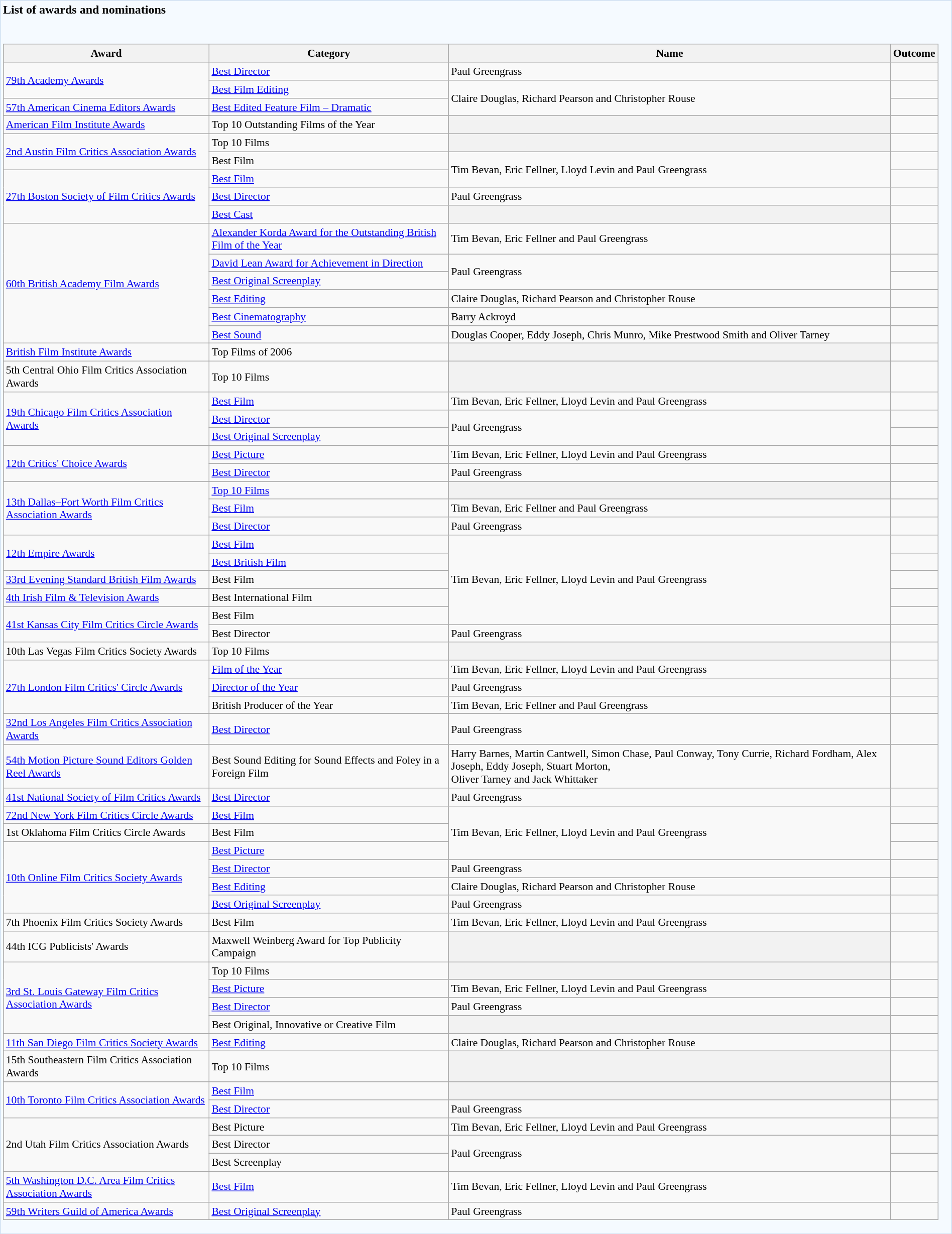<table class="collapsible collapsed" style="width:100%; border:1px solid #cedff2; background:#F5FAFF">
<tr>
<th style="text-align:left;">List of awards and nominations</th>
</tr>
<tr>
<td><br><table class="wikitable" style="font-size:90%;">
<tr>
<th>Award</th>
<th>Category</th>
<th>Name</th>
<th>Outcome</th>
</tr>
<tr>
<td rowspan="2"><a href='#'>79th Academy Awards</a></td>
<td><a href='#'>Best Director</a></td>
<td>Paul Greengrass</td>
<td></td>
</tr>
<tr>
<td><a href='#'>Best Film Editing</a></td>
<td rowspan="2">Claire Douglas, Richard Pearson and Christopher Rouse</td>
<td></td>
</tr>
<tr>
<td><a href='#'>57th American Cinema Editors Awards</a></td>
<td><a href='#'>Best Edited Feature Film – Dramatic</a></td>
<td></td>
</tr>
<tr>
<td><a href='#'>American Film Institute Awards</a></td>
<td>Top 10 Outstanding Films of the Year</td>
<th></th>
<td></td>
</tr>
<tr>
<td rowspan="2"><a href='#'>2nd Austin Film Critics Association Awards</a></td>
<td>Top 10 Films</td>
<th></th>
<td></td>
</tr>
<tr>
<td>Best Film</td>
<td rowspan="2">Tim Bevan, Eric Fellner, Lloyd Levin and Paul Greengrass</td>
<td></td>
</tr>
<tr>
<td rowspan="3"><a href='#'>27th Boston Society of Film Critics Awards</a></td>
<td><a href='#'>Best Film</a></td>
<td></td>
</tr>
<tr>
<td><a href='#'>Best Director</a></td>
<td>Paul Greengrass</td>
<td></td>
</tr>
<tr>
<td><a href='#'>Best Cast</a></td>
<th></th>
<td></td>
</tr>
<tr>
<td rowspan="6"><a href='#'>60th British Academy Film Awards</a></td>
<td><a href='#'>Alexander Korda Award for the Outstanding British Film of the Year</a></td>
<td>Tim Bevan, Eric Fellner and Paul Greengrass</td>
<td></td>
</tr>
<tr>
<td><a href='#'>David Lean Award for Achievement in Direction</a></td>
<td rowspan="2">Paul Greengrass</td>
<td></td>
</tr>
<tr>
<td><a href='#'>Best Original Screenplay</a></td>
<td></td>
</tr>
<tr>
<td><a href='#'>Best Editing</a></td>
<td>Claire Douglas, Richard Pearson and Christopher Rouse</td>
<td></td>
</tr>
<tr>
<td><a href='#'>Best Cinematography</a></td>
<td>Barry Ackroyd</td>
<td></td>
</tr>
<tr>
<td><a href='#'>Best Sound</a></td>
<td>Douglas Cooper, Eddy Joseph, Chris Munro, Mike Prestwood Smith and Oliver Tarney</td>
<td></td>
</tr>
<tr>
<td><a href='#'>British Film Institute Awards</a></td>
<td>Top Films of 2006</td>
<th></th>
<td></td>
</tr>
<tr>
<td>5th Central Ohio Film Critics Association Awards</td>
<td>Top 10 Films</td>
<th></th>
<td></td>
</tr>
<tr>
<td rowspan="3"><a href='#'>19th Chicago Film Critics Association Awards</a></td>
<td><a href='#'>Best Film</a></td>
<td>Tim Bevan, Eric Fellner, Lloyd Levin and Paul Greengrass</td>
<td></td>
</tr>
<tr>
<td><a href='#'>Best Director</a></td>
<td rowspan="2">Paul Greengrass</td>
<td></td>
</tr>
<tr>
<td><a href='#'>Best Original Screenplay</a></td>
<td></td>
</tr>
<tr>
<td rowspan="2"><a href='#'>12th Critics' Choice Awards</a></td>
<td><a href='#'>Best Picture</a></td>
<td>Tim Bevan, Eric Fellner, Lloyd Levin and Paul Greengrass</td>
<td></td>
</tr>
<tr>
<td><a href='#'>Best Director</a></td>
<td>Paul Greengrass</td>
<td></td>
</tr>
<tr>
<td rowspan="3"><a href='#'>13th Dallas–Fort Worth Film Critics Association Awards</a></td>
<td><a href='#'>Top 10 Films</a></td>
<th></th>
<td></td>
</tr>
<tr>
<td><a href='#'>Best Film</a></td>
<td>Tim Bevan, Eric Fellner and Paul Greengrass</td>
<td></td>
</tr>
<tr>
<td><a href='#'>Best Director</a></td>
<td>Paul Greengrass</td>
<td></td>
</tr>
<tr>
<td rowspan="2"><a href='#'>12th Empire Awards</a></td>
<td><a href='#'>Best Film</a></td>
<td rowspan="5">Tim Bevan, Eric Fellner, Lloyd Levin and Paul Greengrass</td>
<td></td>
</tr>
<tr>
<td><a href='#'>Best British Film</a></td>
<td></td>
</tr>
<tr>
<td><a href='#'>33rd Evening Standard British Film Awards</a></td>
<td>Best Film</td>
<td></td>
</tr>
<tr>
<td><a href='#'>4th Irish Film & Television Awards</a></td>
<td>Best International Film</td>
<td></td>
</tr>
<tr>
<td rowspan="2"><a href='#'>41st Kansas City Film Critics Circle Awards</a></td>
<td>Best Film</td>
<td></td>
</tr>
<tr>
<td>Best Director</td>
<td>Paul Greengrass</td>
<td></td>
</tr>
<tr>
<td>10th Las Vegas Film Critics Society Awards</td>
<td>Top 10 Films</td>
<th></th>
<td></td>
</tr>
<tr>
<td rowspan="3"><a href='#'>27th London Film Critics' Circle Awards</a></td>
<td><a href='#'>Film of the Year</a></td>
<td>Tim Bevan, Eric Fellner, Lloyd Levin and Paul Greengrass</td>
<td></td>
</tr>
<tr>
<td><a href='#'>Director of the Year</a></td>
<td>Paul Greengrass</td>
<td></td>
</tr>
<tr>
<td>British Producer of the Year</td>
<td>Tim Bevan, Eric Fellner and Paul Greengrass</td>
<td></td>
</tr>
<tr>
<td><a href='#'>32nd Los Angeles Film Critics Association Awards</a></td>
<td><a href='#'>Best Director</a></td>
<td>Paul Greengrass</td>
<td></td>
</tr>
<tr>
<td><a href='#'>54th Motion Picture Sound Editors Golden Reel Awards</a></td>
<td>Best Sound Editing for Sound Effects and Foley in a Foreign Film</td>
<td>Harry Barnes, Martin Cantwell, Simon Chase, Paul Conway, Tony Currie, Richard Fordham, Alex Joseph, Eddy Joseph, Stuart Morton,<br>Oliver Tarney and Jack Whittaker</td>
<td></td>
</tr>
<tr>
<td><a href='#'>41st National Society of Film Critics Awards</a></td>
<td><a href='#'>Best Director</a></td>
<td>Paul Greengrass</td>
<td></td>
</tr>
<tr>
<td><a href='#'>72nd New York Film Critics Circle Awards</a></td>
<td><a href='#'>Best Film</a></td>
<td rowspan="3">Tim Bevan, Eric Fellner, Lloyd Levin and Paul Greengrass</td>
<td></td>
</tr>
<tr>
<td>1st Oklahoma Film Critics Circle Awards</td>
<td>Best Film</td>
<td></td>
</tr>
<tr>
<td rowspan="4"><a href='#'>10th Online Film Critics Society Awards</a></td>
<td><a href='#'>Best Picture</a></td>
<td></td>
</tr>
<tr>
<td><a href='#'>Best Director</a></td>
<td>Paul Greengrass</td>
<td></td>
</tr>
<tr>
<td><a href='#'>Best Editing</a></td>
<td>Claire Douglas, Richard Pearson and Christopher Rouse</td>
<td></td>
</tr>
<tr>
<td><a href='#'>Best Original Screenplay</a></td>
<td>Paul Greengrass</td>
<td></td>
</tr>
<tr>
<td>7th Phoenix Film Critics Society Awards</td>
<td>Best Film</td>
<td>Tim Bevan, Eric Fellner, Lloyd Levin and Paul Greengrass</td>
<td></td>
</tr>
<tr>
<td>44th ICG Publicists' Awards</td>
<td>Maxwell Weinberg Award for Top Publicity Campaign</td>
<th></th>
<td></td>
</tr>
<tr>
<td rowspan="4"><a href='#'>3rd St. Louis Gateway Film Critics Association Awards</a></td>
<td>Top 10 Films</td>
<th></th>
<td></td>
</tr>
<tr>
<td><a href='#'>Best Picture</a></td>
<td>Tim Bevan, Eric Fellner, Lloyd Levin and Paul Greengrass</td>
<td></td>
</tr>
<tr>
<td><a href='#'>Best Director</a></td>
<td>Paul Greengrass</td>
<td></td>
</tr>
<tr>
<td>Best Original, Innovative or Creative Film</td>
<th></th>
<td></td>
</tr>
<tr>
<td><a href='#'>11th San Diego Film Critics Society Awards</a></td>
<td><a href='#'>Best Editing</a></td>
<td>Claire Douglas, Richard Pearson and Christopher Rouse</td>
<td></td>
</tr>
<tr>
<td>15th Southeastern Film Critics Association Awards</td>
<td>Top 10 Films</td>
<th></th>
<td></td>
</tr>
<tr>
<td rowspan="2"><a href='#'>10th Toronto Film Critics Association Awards</a></td>
<td><a href='#'>Best Film</a></td>
<th></th>
<td></td>
</tr>
<tr>
<td><a href='#'>Best Director</a></td>
<td>Paul Greengrass</td>
<td></td>
</tr>
<tr>
<td rowspan="3">2nd Utah Film Critics Association Awards</td>
<td>Best Picture</td>
<td>Tim Bevan, Eric Fellner, Lloyd Levin and Paul Greengrass</td>
<td></td>
</tr>
<tr>
<td>Best Director</td>
<td rowspan="2">Paul Greengrass</td>
<td></td>
</tr>
<tr>
<td>Best Screenplay</td>
<td></td>
</tr>
<tr>
<td><a href='#'>5th Washington D.C. Area Film Critics Association Awards</a></td>
<td><a href='#'>Best Film</a></td>
<td>Tim Bevan, Eric Fellner, Lloyd Levin and Paul Greengrass</td>
<td></td>
</tr>
<tr>
<td><a href='#'>59th Writers Guild of America Awards</a></td>
<td><a href='#'>Best Original Screenplay</a></td>
<td>Paul Greengrass</td>
<td></td>
</tr>
</table>
</td>
</tr>
</table>
